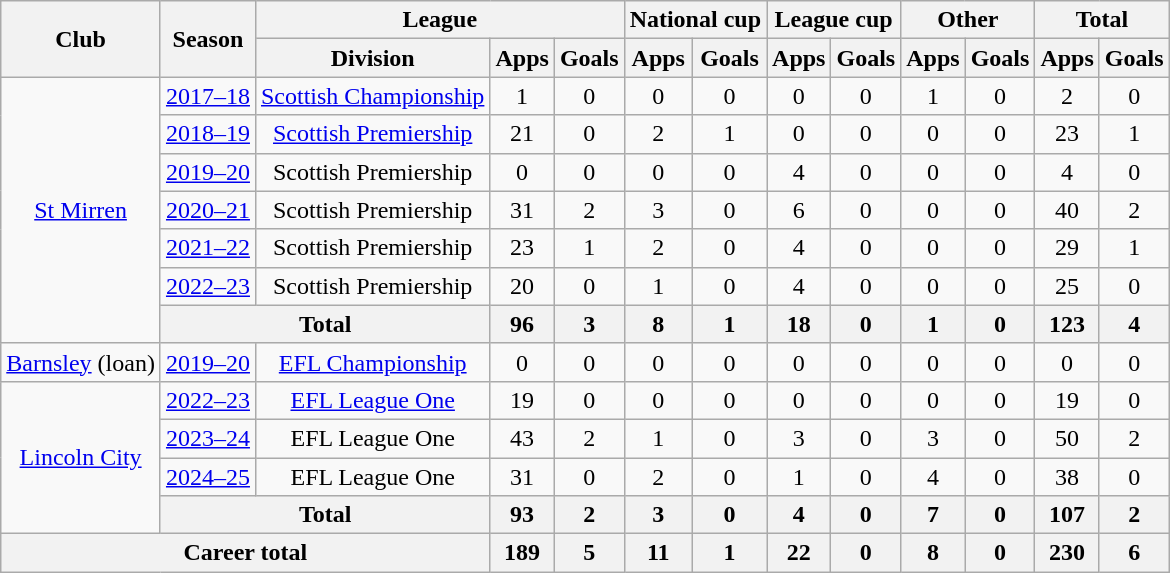<table class=wikitable style="text-align: center">
<tr>
<th rowspan=2>Club</th>
<th rowspan=2>Season</th>
<th colspan=3>League</th>
<th colspan=2>National cup</th>
<th colspan=2>League cup</th>
<th colspan=2>Other</th>
<th colspan=2>Total</th>
</tr>
<tr>
<th>Division</th>
<th>Apps</th>
<th>Goals</th>
<th>Apps</th>
<th>Goals</th>
<th>Apps</th>
<th>Goals</th>
<th>Apps</th>
<th>Goals</th>
<th>Apps</th>
<th>Goals</th>
</tr>
<tr>
<td rowspan=7><a href='#'>St Mirren</a></td>
<td><a href='#'>2017–18</a></td>
<td><a href='#'>Scottish Championship</a></td>
<td>1</td>
<td>0</td>
<td>0</td>
<td>0</td>
<td>0</td>
<td>0</td>
<td>1</td>
<td>0</td>
<td>2</td>
<td>0</td>
</tr>
<tr>
<td><a href='#'>2018–19</a></td>
<td><a href='#'>Scottish Premiership</a></td>
<td>21</td>
<td>0</td>
<td>2</td>
<td>1</td>
<td>0</td>
<td>0</td>
<td>0</td>
<td>0</td>
<td>23</td>
<td>1</td>
</tr>
<tr>
<td><a href='#'>2019–20</a></td>
<td>Scottish Premiership</td>
<td>0</td>
<td>0</td>
<td>0</td>
<td>0</td>
<td>4</td>
<td>0</td>
<td>0</td>
<td>0</td>
<td>4</td>
<td>0</td>
</tr>
<tr>
<td><a href='#'>2020–21</a></td>
<td>Scottish Premiership</td>
<td>31</td>
<td>2</td>
<td>3</td>
<td>0</td>
<td>6</td>
<td>0</td>
<td>0</td>
<td>0</td>
<td>40</td>
<td>2</td>
</tr>
<tr>
<td><a href='#'>2021–22</a></td>
<td>Scottish Premiership</td>
<td>23</td>
<td>1</td>
<td>2</td>
<td>0</td>
<td>4</td>
<td>0</td>
<td>0</td>
<td>0</td>
<td>29</td>
<td>1</td>
</tr>
<tr>
<td><a href='#'>2022–23</a></td>
<td>Scottish Premiership</td>
<td>20</td>
<td>0</td>
<td>1</td>
<td>0</td>
<td>4</td>
<td>0</td>
<td>0</td>
<td>0</td>
<td>25</td>
<td>0</td>
</tr>
<tr>
<th colspan=2>Total</th>
<th>96</th>
<th>3</th>
<th>8</th>
<th>1</th>
<th>18</th>
<th>0</th>
<th>1</th>
<th>0</th>
<th>123</th>
<th>4</th>
</tr>
<tr>
<td><a href='#'>Barnsley</a> (loan)</td>
<td><a href='#'>2019–20</a></td>
<td><a href='#'>EFL Championship</a></td>
<td>0</td>
<td>0</td>
<td>0</td>
<td>0</td>
<td>0</td>
<td>0</td>
<td>0</td>
<td>0</td>
<td>0</td>
<td>0</td>
</tr>
<tr>
<td rowspan=4><a href='#'>Lincoln City</a></td>
<td><a href='#'>2022–23</a></td>
<td><a href='#'>EFL League One</a></td>
<td>19</td>
<td>0</td>
<td>0</td>
<td>0</td>
<td>0</td>
<td>0</td>
<td>0</td>
<td>0</td>
<td>19</td>
<td>0</td>
</tr>
<tr>
<td><a href='#'>2023–24</a></td>
<td>EFL League One</td>
<td>43</td>
<td>2</td>
<td>1</td>
<td>0</td>
<td>3</td>
<td>0</td>
<td>3</td>
<td>0</td>
<td>50</td>
<td>2</td>
</tr>
<tr>
<td><a href='#'>2024–25</a></td>
<td>EFL League One</td>
<td>31</td>
<td>0</td>
<td>2</td>
<td>0</td>
<td>1</td>
<td>0</td>
<td>4</td>
<td>0</td>
<td>38</td>
<td>0</td>
</tr>
<tr>
<th colspan=2>Total</th>
<th>93</th>
<th>2</th>
<th>3</th>
<th>0</th>
<th>4</th>
<th>0</th>
<th>7</th>
<th>0</th>
<th>107</th>
<th>2</th>
</tr>
<tr>
<th colspan=3>Career total</th>
<th>189</th>
<th>5</th>
<th>11</th>
<th>1</th>
<th>22</th>
<th>0</th>
<th>8</th>
<th>0</th>
<th>230</th>
<th>6</th>
</tr>
</table>
